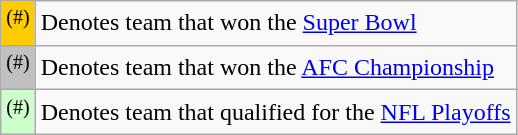<table class="wikitable">
<tr>
<td bgcolor=#FFCC00 align=center width=10px><sup>(#)</sup></td>
<td>Denotes team that won the <a href='#'>Super Bowl</a></td>
</tr>
<tr>
<td bgcolor=#C0C0C0 align=center width=10px><sup>(#)</sup></td>
<td>Denotes team that won the <a href='#'>AFC Championship</a></td>
</tr>
<tr>
<td bgcolor=#CCFFCC align=center width=10px><sup>(#)</sup></td>
<td>Denotes team that qualified for the <a href='#'>NFL Playoffs</a></td>
</tr>
</table>
